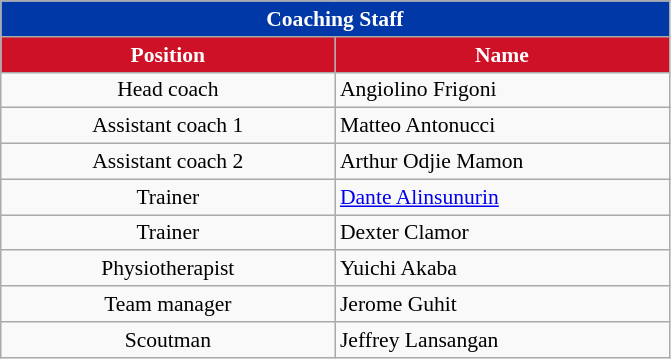<table class="wikitable" style="font-size:90%">
<tr>
<th colspan="5" style="background:#0038A8; color: #FFFFFF; text-align: center">Coaching Staff</th>
</tr>
<tr>
<th style="width:15em; background:#CE1126; color: #FFFFFF;">Position</th>
<th style="width:15em; background:#CE1126; color: #FFFFFF;">Name</th>
</tr>
<tr>
<td align="center">Head coach</td>
<td> Angiolino Frigoni</td>
</tr>
<tr>
<td align="center">Assistant coach 1</td>
<td> Matteo Antonucci</td>
</tr>
<tr>
<td align="center">Assistant coach 2</td>
<td> Arthur Odjie Mamon</td>
</tr>
<tr>
<td align="center">Trainer</td>
<td> <a href='#'>Dante Alinsunurin</a></td>
</tr>
<tr>
<td align="center">Trainer</td>
<td> Dexter Clamor</td>
</tr>
<tr>
<td align="center">Physiotherapist</td>
<td> Yuichi Akaba</td>
</tr>
<tr>
<td align="center">Team manager</td>
<td> Jerome Guhit</td>
</tr>
<tr>
<td align="center">Scoutman</td>
<td> Jeffrey Lansangan</td>
</tr>
</table>
